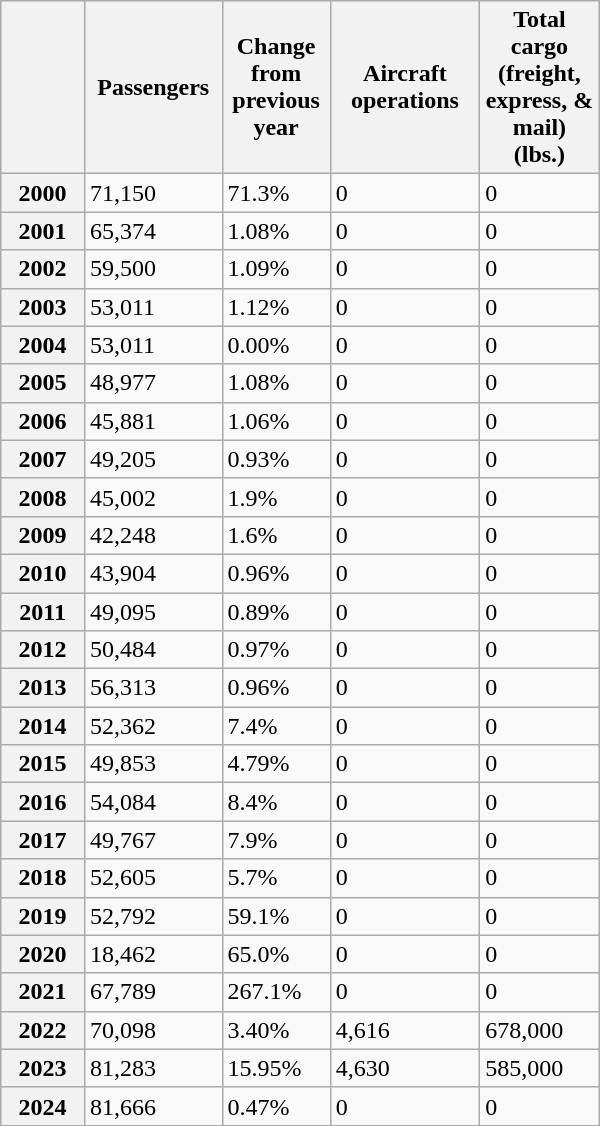<table class="wikitable" style="width:400px;">
<tr>
<th style="width:75px"></th>
<th style="width:100px">Passengers</th>
<th style="width:75px">Change from previous year</th>
<th style="width:125px">Aircraft operations</th>
<th style="width:100px">Total cargo<br>(freight, express, & mail)<br>(lbs.)</th>
</tr>
<tr>
<th>2000</th>
<td>71,150</td>
<td>71.3%</td>
<td>0</td>
<td>0</td>
</tr>
<tr>
<th>2001</th>
<td>65,374</td>
<td>1.08%</td>
<td>0</td>
<td>0</td>
</tr>
<tr>
<th>2002</th>
<td>59,500</td>
<td>1.09%</td>
<td>0</td>
<td>0</td>
</tr>
<tr>
<th>2003</th>
<td>53,011</td>
<td>1.12%</td>
<td>0</td>
<td>0</td>
</tr>
<tr>
<th>2004</th>
<td>53,011</td>
<td>0.00%</td>
<td>0</td>
<td>0</td>
</tr>
<tr>
<th>2005</th>
<td>48,977</td>
<td>1.08%</td>
<td>0</td>
<td>0</td>
</tr>
<tr>
<th>2006</th>
<td>45,881</td>
<td>1.06%</td>
<td>0</td>
<td>0</td>
</tr>
<tr>
<th>2007</th>
<td>49,205</td>
<td>0.93%</td>
<td>0</td>
<td>0</td>
</tr>
<tr>
<th>2008</th>
<td>45,002</td>
<td>1.9%</td>
<td>0</td>
<td>0</td>
</tr>
<tr>
<th>2009</th>
<td>42,248</td>
<td>1.6%</td>
<td>0</td>
<td>0</td>
</tr>
<tr>
<th>2010</th>
<td>43,904</td>
<td>0.96%</td>
<td>0</td>
<td>0</td>
</tr>
<tr>
<th>2011</th>
<td>49,095</td>
<td>0.89%</td>
<td>0</td>
<td>0</td>
</tr>
<tr>
<th>2012</th>
<td>50,484</td>
<td>0.97%</td>
<td>0</td>
<td>0</td>
</tr>
<tr>
<th>2013</th>
<td>56,313</td>
<td>0.96%</td>
<td>0</td>
<td>0</td>
</tr>
<tr>
<th>2014</th>
<td>52,362</td>
<td>7.4%</td>
<td>0</td>
<td>0</td>
</tr>
<tr>
<th>2015</th>
<td>49,853</td>
<td>4.79%</td>
<td>0</td>
<td>0</td>
</tr>
<tr>
<th>2016</th>
<td>54,084</td>
<td>8.4%</td>
<td>0</td>
<td>0</td>
</tr>
<tr>
<th>2017</th>
<td>49,767</td>
<td>7.9%</td>
<td>0</td>
<td>0</td>
</tr>
<tr>
<th>2018</th>
<td>52,605</td>
<td>5.7%</td>
<td>0</td>
<td>0</td>
</tr>
<tr>
<th>2019</th>
<td>52,792</td>
<td>59.1%</td>
<td>0</td>
<td>0</td>
</tr>
<tr>
<th>2020</th>
<td>18,462</td>
<td>65.0%</td>
<td>0</td>
<td>0</td>
</tr>
<tr>
<th>2021</th>
<td>67,789</td>
<td>267.1%</td>
<td>0</td>
<td>0</td>
</tr>
<tr>
<th>2022</th>
<td>70,098</td>
<td>3.40%</td>
<td>4,616</td>
<td>678,000</td>
</tr>
<tr>
<th>2023</th>
<td>81,283</td>
<td>15.95%</td>
<td>4,630</td>
<td>585,000</td>
</tr>
<tr>
<th>2024</th>
<td>81,666</td>
<td>0.47%</td>
<td>0</td>
<td>0</td>
</tr>
</table>
